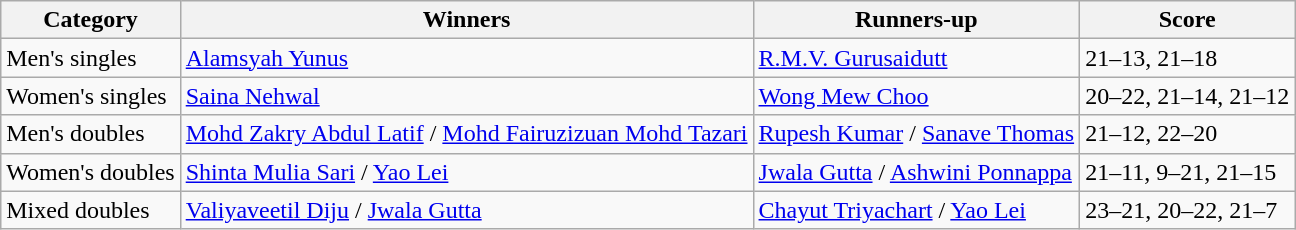<table class=wikitable style="white-space:nowrap;">
<tr>
<th>Category</th>
<th>Winners</th>
<th>Runners-up</th>
<th>Score</th>
</tr>
<tr>
<td>Men's singles</td>
<td> <a href='#'>Alamsyah Yunus</a></td>
<td> <a href='#'>R.M.V. Gurusaidutt</a></td>
<td>21–13, 21–18</td>
</tr>
<tr>
<td>Women's singles</td>
<td> <a href='#'>Saina Nehwal</a></td>
<td> <a href='#'>Wong Mew Choo</a></td>
<td>20–22, 21–14, 21–12</td>
</tr>
<tr>
<td>Men's doubles</td>
<td> <a href='#'>Mohd Zakry Abdul Latif</a> / <a href='#'>Mohd Fairuzizuan Mohd Tazari</a></td>
<td> <a href='#'>Rupesh Kumar</a> / <a href='#'>Sanave Thomas</a></td>
<td>21–12, 22–20</td>
</tr>
<tr>
<td>Women's doubles</td>
<td> <a href='#'>Shinta Mulia Sari</a> / <a href='#'>Yao Lei</a></td>
<td> <a href='#'>Jwala Gutta</a> / <a href='#'>Ashwini Ponnappa</a></td>
<td>21–11, 9–21, 21–15</td>
</tr>
<tr>
<td>Mixed doubles</td>
<td> <a href='#'>Valiyaveetil Diju</a> / <a href='#'>Jwala Gutta</a></td>
<td> <a href='#'>Chayut Triyachart</a> / <a href='#'>Yao Lei</a></td>
<td>23–21, 20–22, 21–7</td>
</tr>
</table>
